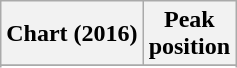<table class="wikitable sortable plainrowheaders" style="text-align:center">
<tr>
<th scope="col">Chart (2016)</th>
<th scope="col">Peak<br> position</th>
</tr>
<tr>
</tr>
<tr>
</tr>
</table>
